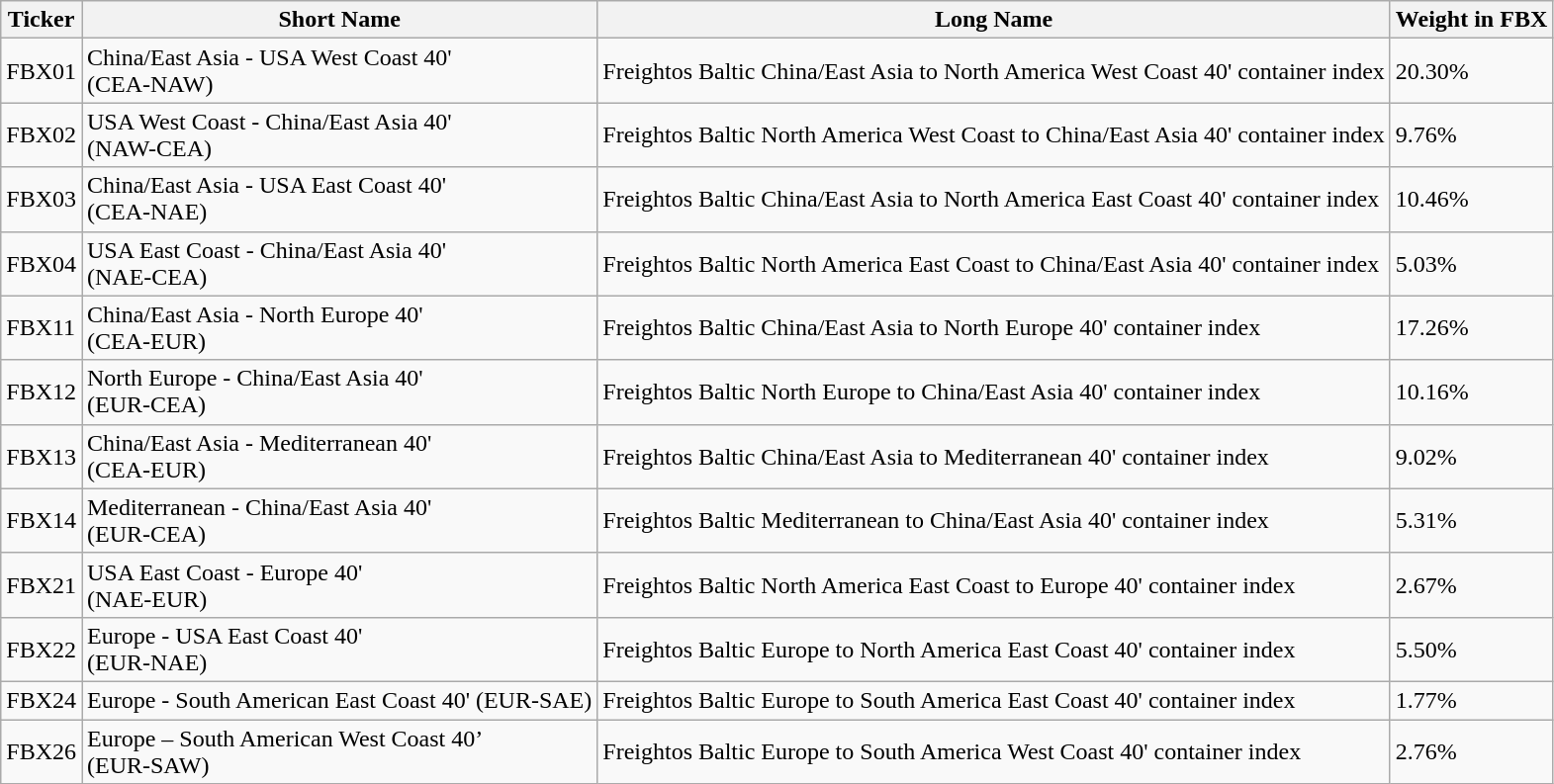<table class="wikitable">
<tr>
<th>Ticker</th>
<th>Short Name</th>
<th>Long Name</th>
<th>Weight in FBX</th>
</tr>
<tr>
<td>FBX01</td>
<td>China/East Asia - USA West Coast 40'<br>(CEA-NAW)</td>
<td>Freightos Baltic China/East Asia to North America West Coast 40' container index</td>
<td>20.30%</td>
</tr>
<tr>
<td>FBX02</td>
<td>USA West Coast - China/East Asia 40'<br>(NAW-CEA)</td>
<td>Freightos Baltic North America West Coast to China/East Asia 40' container index</td>
<td>9.76%</td>
</tr>
<tr>
<td>FBX03</td>
<td>China/East Asia - USA East Coast 40'<br>(CEA-NAE)</td>
<td>Freightos Baltic China/East Asia to North America East Coast 40' container index</td>
<td>10.46%</td>
</tr>
<tr>
<td>FBX04</td>
<td>USA East Coast - China/East Asia 40'<br>(NAE-CEA)</td>
<td>Freightos Baltic North America East Coast to China/East Asia 40' container index</td>
<td>5.03%</td>
</tr>
<tr>
<td>FBX11</td>
<td>China/East Asia - North Europe 40'<br>(CEA-EUR)</td>
<td>Freightos Baltic China/East Asia to North Europe 40' container index</td>
<td>17.26%</td>
</tr>
<tr>
<td>FBX12</td>
<td>North Europe - China/East Asia 40'<br>(EUR-CEA)</td>
<td>Freightos Baltic North Europe to China/East Asia 40' container index</td>
<td>10.16%</td>
</tr>
<tr>
<td>FBX13</td>
<td>China/East Asia - Mediterranean 40'<br>(CEA-EUR)</td>
<td>Freightos Baltic China/East Asia to Mediterranean 40' container index</td>
<td>9.02%</td>
</tr>
<tr>
<td>FBX14</td>
<td>Mediterranean - China/East Asia 40'<br>(EUR-CEA)</td>
<td>Freightos Baltic Mediterranean to China/East Asia 40' container index</td>
<td>5.31%</td>
</tr>
<tr>
<td>FBX21</td>
<td>USA East Coast - Europe 40'<br>(NAE-EUR)</td>
<td>Freightos Baltic North America East Coast to Europe 40' container index</td>
<td>2.67%</td>
</tr>
<tr>
<td>FBX22</td>
<td>Europe - USA East Coast 40'<br>(EUR-NAE)</td>
<td>Freightos Baltic Europe to North America East Coast 40' container index</td>
<td>5.50%</td>
</tr>
<tr>
<td>FBX24</td>
<td>Europe - South American East Coast 40' (EUR-SAE)</td>
<td>Freightos Baltic Europe to South America East Coast 40' container index</td>
<td>1.77%</td>
</tr>
<tr>
<td>FBX26</td>
<td>Europe – South American West Coast 40’<br>(EUR-SAW)</td>
<td>Freightos Baltic Europe to South America West Coast 40' container index</td>
<td>2.76%</td>
</tr>
</table>
